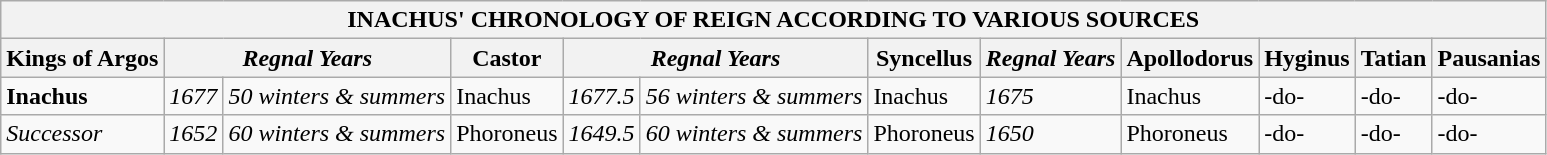<table class="wikitable">
<tr>
<th colspan="12">INACHUS' CHRONOLOGY OF REIGN ACCORDING TO VARIOUS SOURCES</th>
</tr>
<tr>
<th>Kings of Argos</th>
<th colspan="2"><em>Regnal Years</em></th>
<th>Castor</th>
<th colspan="2"><em>Regnal Years</em></th>
<th>Syncellus</th>
<th><em>Regnal Years</em></th>
<th>Apollodorus</th>
<th>Hyginus</th>
<th>Tatian</th>
<th>Pausanias</th>
</tr>
<tr>
<td><strong>Inachus</strong></td>
<td><em>1677</em></td>
<td><em>50 winters & summers</em></td>
<td>Inachus</td>
<td><em>1677.5</em></td>
<td><em>56 winters & summers</em></td>
<td>Inachus</td>
<td><em>1675</em></td>
<td>Inachus</td>
<td>-do-</td>
<td>-do-</td>
<td>-do-</td>
</tr>
<tr>
<td><em>Successor</em></td>
<td><em>1652</em></td>
<td><em>60 winters & summers</em></td>
<td>Phoroneus</td>
<td><em>1649.5</em></td>
<td><em>60 winters & summers</em></td>
<td>Phoroneus</td>
<td><em>1650</em></td>
<td>Phoroneus</td>
<td>-do-</td>
<td>-do-</td>
<td>-do-</td>
</tr>
</table>
